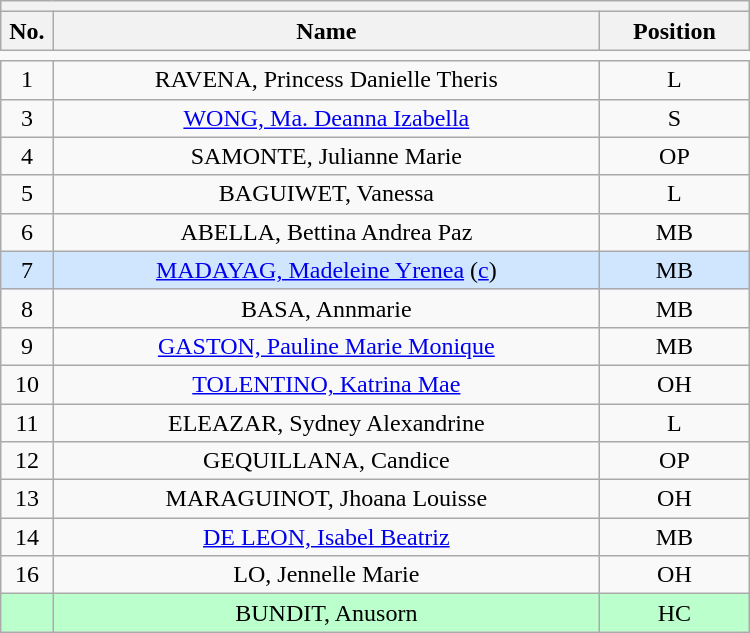<table class='wikitable mw-collapsible' style="text-align: center; width: 500px; border: none">
<tr>
<th style='text-align: left;' colspan=3></th>
</tr>
<tr>
<th style='width: 7%;'>No.</th>
<th>Name</th>
<th style='width: 20%;'>Position</th>
</tr>
<tr>
<td style='border: none;'></td>
</tr>
<tr>
<td>1</td>
<td>RAVENA, Princess Danielle Theris</td>
<td>L</td>
</tr>
<tr>
<td>3</td>
<td><a href='#'>WONG, Ma. Deanna Izabella</a></td>
<td>S</td>
</tr>
<tr>
<td>4</td>
<td>SAMONTE, Julianne Marie</td>
<td>OP</td>
</tr>
<tr>
<td>5</td>
<td>BAGUIWET, Vanessa</td>
<td>L</td>
</tr>
<tr>
<td>6</td>
<td>ABELLA, Bettina Andrea Paz</td>
<td>MB</td>
</tr>
<tr bgcolor=#D0E6FF>
<td>7</td>
<td><a href='#'>MADAYAG, Madeleine Yrenea</a> (<a href='#'>c</a>)</td>
<td>MB</td>
</tr>
<tr>
<td>8</td>
<td>BASA, Annmarie</td>
<td>MB</td>
</tr>
<tr>
<td>9</td>
<td><a href='#'>GASTON, Pauline Marie Monique</a></td>
<td>MB</td>
</tr>
<tr>
<td>10</td>
<td><a href='#'>TOLENTINO, Katrina Mae</a></td>
<td>OH</td>
</tr>
<tr>
<td>11</td>
<td>ELEAZAR, Sydney Alexandrine</td>
<td>L</td>
</tr>
<tr>
<td>12</td>
<td>GEQUILLANA, Candice</td>
<td>OP</td>
</tr>
<tr>
<td>13</td>
<td>MARAGUINOT, Jhoana Louisse</td>
<td>OH</td>
</tr>
<tr>
<td>14</td>
<td><a href='#'>DE LEON, Isabel Beatriz</a></td>
<td>MB</td>
</tr>
<tr>
<td>16</td>
<td>LO, Jennelle Marie</td>
<td>OH</td>
</tr>
<tr bgcolor=#BBFFCC>
<td></td>
<td>BUNDIT, Anusorn</td>
<td>HC</td>
</tr>
</table>
